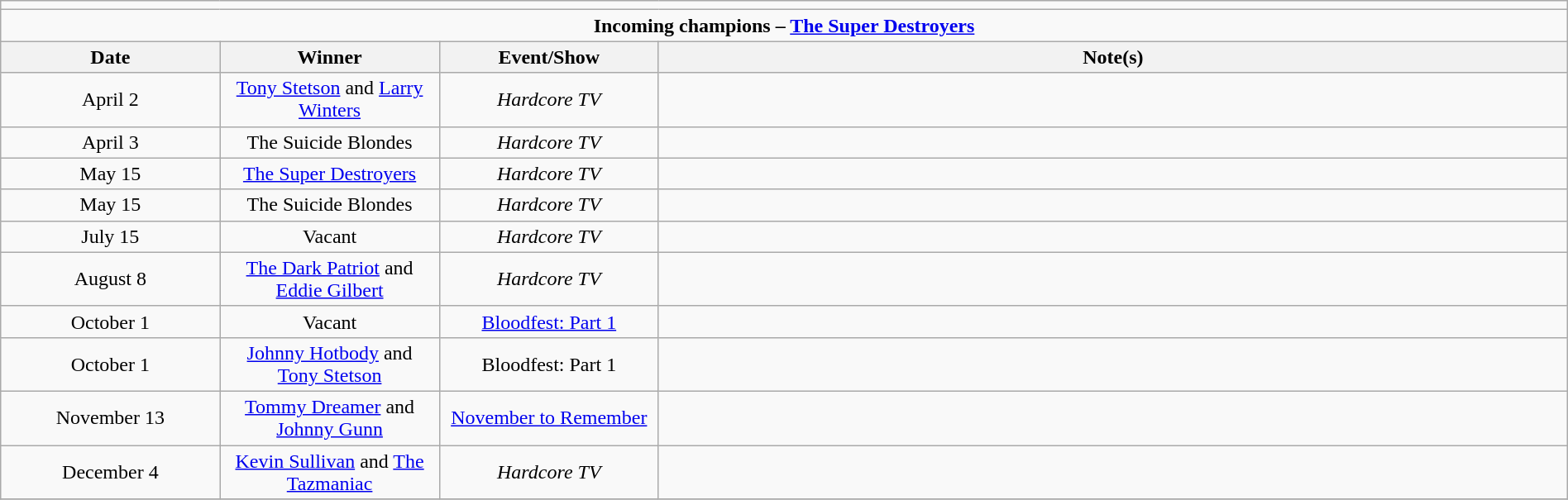<table class="wikitable" style="text-align:center; width:100%;">
<tr>
<td colspan="5"></td>
</tr>
<tr>
<td colspan="5"><strong>Incoming champions – <a href='#'>The Super Destroyers</a> </strong></td>
</tr>
<tr>
<th width=14%>Date</th>
<th width=14%>Winner</th>
<th width=14%>Event/Show</th>
<th width=58%>Note(s)</th>
</tr>
<tr>
<td>April 2</td>
<td><a href='#'>Tony Stetson</a> and <a href='#'>Larry Winters</a></td>
<td><em>Hardcore TV</em></td>
<td align=left></td>
</tr>
<tr>
<td>April 3</td>
<td>The Suicide Blondes<br></td>
<td><em>Hardcore TV</em></td>
<td align=left></td>
</tr>
<tr>
<td>May 15</td>
<td><a href='#'>The Super Destroyers</a><br></td>
<td><em>Hardcore TV</em></td>
<td align=left></td>
</tr>
<tr>
<td>May 15</td>
<td>The Suicide Blondes<br></td>
<td><em>Hardcore TV</em></td>
<td align=left></td>
</tr>
<tr>
<td>July 15</td>
<td>Vacant</td>
<td><em>Hardcore TV</em></td>
<td align=left></td>
</tr>
<tr>
<td>August 8</td>
<td><a href='#'>The Dark Patriot</a> and <a href='#'>Eddie Gilbert</a></td>
<td><em>Hardcore TV</em></td>
<td align=left></td>
</tr>
<tr>
<td>October 1</td>
<td>Vacant</td>
<td><a href='#'>Bloodfest: Part 1</a></td>
<td align=left></td>
</tr>
<tr>
<td>October 1</td>
<td><a href='#'>Johnny Hotbody</a> and <a href='#'>Tony Stetson</a></td>
<td>Bloodfest: Part 1</td>
<td align=left></td>
</tr>
<tr>
<td>November 13</td>
<td><a href='#'>Tommy Dreamer</a> and <a href='#'>Johnny Gunn</a></td>
<td><a href='#'>November to Remember</a></td>
<td align=left></td>
</tr>
<tr>
<td>December 4</td>
<td><a href='#'>Kevin Sullivan</a> and <a href='#'>The Tazmaniac</a></td>
<td><em>Hardcore TV</em></td>
<td align=left></td>
</tr>
<tr>
</tr>
</table>
